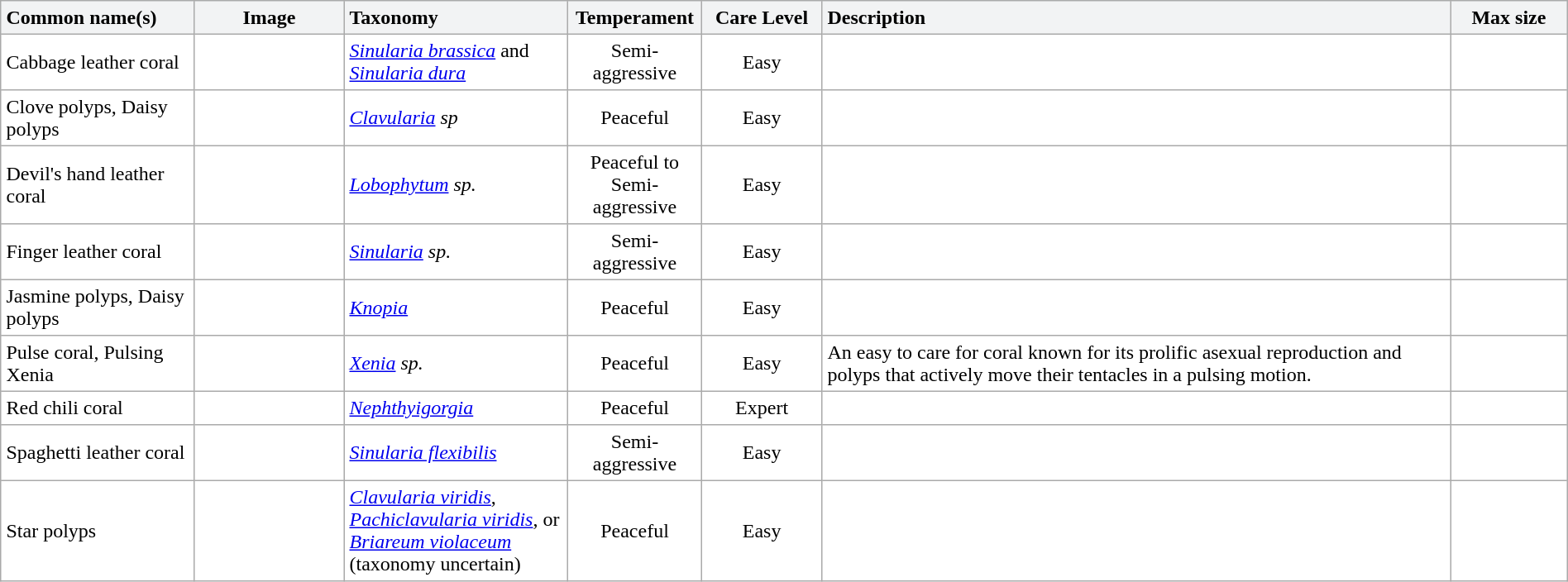<table class="sortable collapsible" cellpadding="4" width="100%" border="1" style="border:1px solid #aaa; border-collapse:collapse">
<tr>
<th align="left" style="background:#F2F3F4" width="170px">Common name(s)</th>
<th style="background:#F2F3F4" width="130px" class="unsortable">Image</th>
<th align="left" style="background:#F2F3F4" width="190px">Taxonomy</th>
<th style="background:#F2F3F4" width="100px">Temperament</th>
<th style="background:#F2F3F4" width="100px">Care Level</th>
<th align="left" style="background:#F2F3F4" width="610px" class="unsortable">Description</th>
<th style="background:#F2F3F4" width="100px">Max size</th>
</tr>
<tr>
<td>Cabbage leather coral</td>
<td></td>
<td><em><a href='#'>Sinularia brassica</a></em> and <em><a href='#'>Sinularia dura</a></em></td>
<td align="center">Semi-aggressive</td>
<td align="center">Easy</td>
<td></td>
<td align="center"></td>
</tr>
<tr>
<td>Clove polyps, Daisy polyps</td>
<td></td>
<td><em><a href='#'>Clavularia</a> sp</em></td>
<td align="center">Peaceful</td>
<td align="center">Easy</td>
<td></td>
<td align="center"></td>
</tr>
<tr>
<td>Devil's hand leather coral</td>
<td></td>
<td><em><a href='#'>Lobophytum</a> sp.</em></td>
<td align="center">Peaceful to Semi-aggressive</td>
<td align="center">Easy</td>
<td></td>
<td align="center"></td>
</tr>
<tr>
<td>Finger leather coral</td>
<td></td>
<td><em><a href='#'>Sinularia</a> sp.</em></td>
<td align="center">Semi-aggressive</td>
<td align="center">Easy</td>
<td></td>
<td align="center"></td>
</tr>
<tr>
<td>Jasmine polyps, Daisy polyps</td>
<td></td>
<td><em><a href='#'>Knopia</a></em></td>
<td align="center">Peaceful</td>
<td align="center">Easy</td>
<td></td>
<td align="center"></td>
</tr>
<tr>
<td>Pulse coral, Pulsing Xenia</td>
<td></td>
<td><em><a href='#'>Xenia</a> sp.</em></td>
<td align="center">Peaceful</td>
<td align="center">Easy</td>
<td>An easy to care for coral known for its prolific asexual reproduction and polyps that actively move their tentacles in a pulsing motion.</td>
<td align="center"></td>
</tr>
<tr>
<td>Red chili coral</td>
<td></td>
<td><em><a href='#'>Nephthyigorgia</a></em></td>
<td align="center">Peaceful</td>
<td align="center">Expert</td>
<td></td>
<td align="center"></td>
</tr>
<tr>
<td>Spaghetti leather coral</td>
<td></td>
<td><em><a href='#'>Sinularia flexibilis</a></em></td>
<td align="center">Semi-aggressive</td>
<td align="center">Easy</td>
<td></td>
<td align="center"></td>
</tr>
<tr>
<td>Star polyps</td>
<td></td>
<td><em><a href='#'>Clavularia viridis</a></em>, <em><a href='#'>Pachiclavularia viridis</a></em>, or <em><a href='#'>Briareum violaceum</a></em> (taxonomy uncertain)</td>
<td align="center">Peaceful</td>
<td align="center">Easy</td>
<td></td>
<td align="center"></td>
</tr>
</table>
